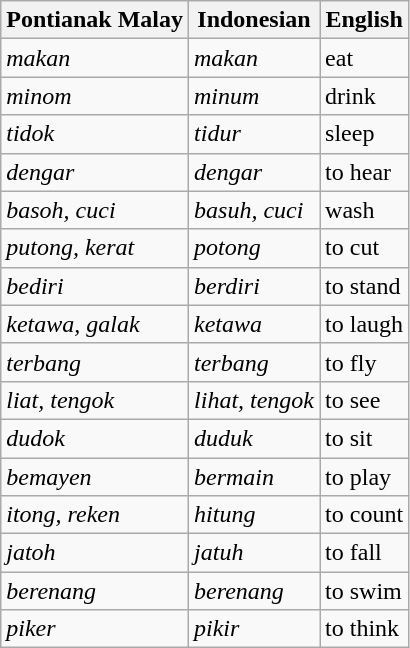<table class="wikitable">
<tr>
<th>Pontianak Malay</th>
<th>Indonesian</th>
<th>English</th>
</tr>
<tr>
<td><em>makan</em></td>
<td><em>makan</em></td>
<td>eat</td>
</tr>
<tr>
<td><em>minom</em></td>
<td><em>minum</em></td>
<td>drink</td>
</tr>
<tr>
<td><em>tidok</em></td>
<td><em>tidur</em></td>
<td>sleep</td>
</tr>
<tr>
<td><em>dengar</em></td>
<td><em>dengar</em></td>
<td>to hear</td>
</tr>
<tr>
<td><em>basoh, cuci</em></td>
<td><em>basuh, cuci</em></td>
<td>wash</td>
</tr>
<tr>
<td><em>putong, kerat</em></td>
<td><em>potong</em></td>
<td>to cut</td>
</tr>
<tr>
<td><em>bediri</em></td>
<td><em>berdiri</em></td>
<td>to stand</td>
</tr>
<tr>
<td><em>ketawa, galak</em></td>
<td><em>ketawa</em></td>
<td>to laugh</td>
</tr>
<tr>
<td><em>terbang</em></td>
<td><em>terbang</em></td>
<td>to fly</td>
</tr>
<tr>
<td><em>liat, tengok</em></td>
<td><em>lihat, tengok</em></td>
<td>to see</td>
</tr>
<tr>
<td><em>dudok</em></td>
<td><em>duduk</em></td>
<td>to sit</td>
</tr>
<tr>
<td><em>bemayen</em></td>
<td><em>bermain</em></td>
<td>to play</td>
</tr>
<tr>
<td><em>itong, reken</em></td>
<td><em>hitung</em></td>
<td>to count</td>
</tr>
<tr>
<td><em>jatoh</em></td>
<td><em>jatuh</em></td>
<td>to fall</td>
</tr>
<tr>
<td><em>berenang</em></td>
<td><em>berenang</em></td>
<td>to swim</td>
</tr>
<tr>
<td><em>piker</em></td>
<td><em>pikir</em></td>
<td>to think</td>
</tr>
</table>
